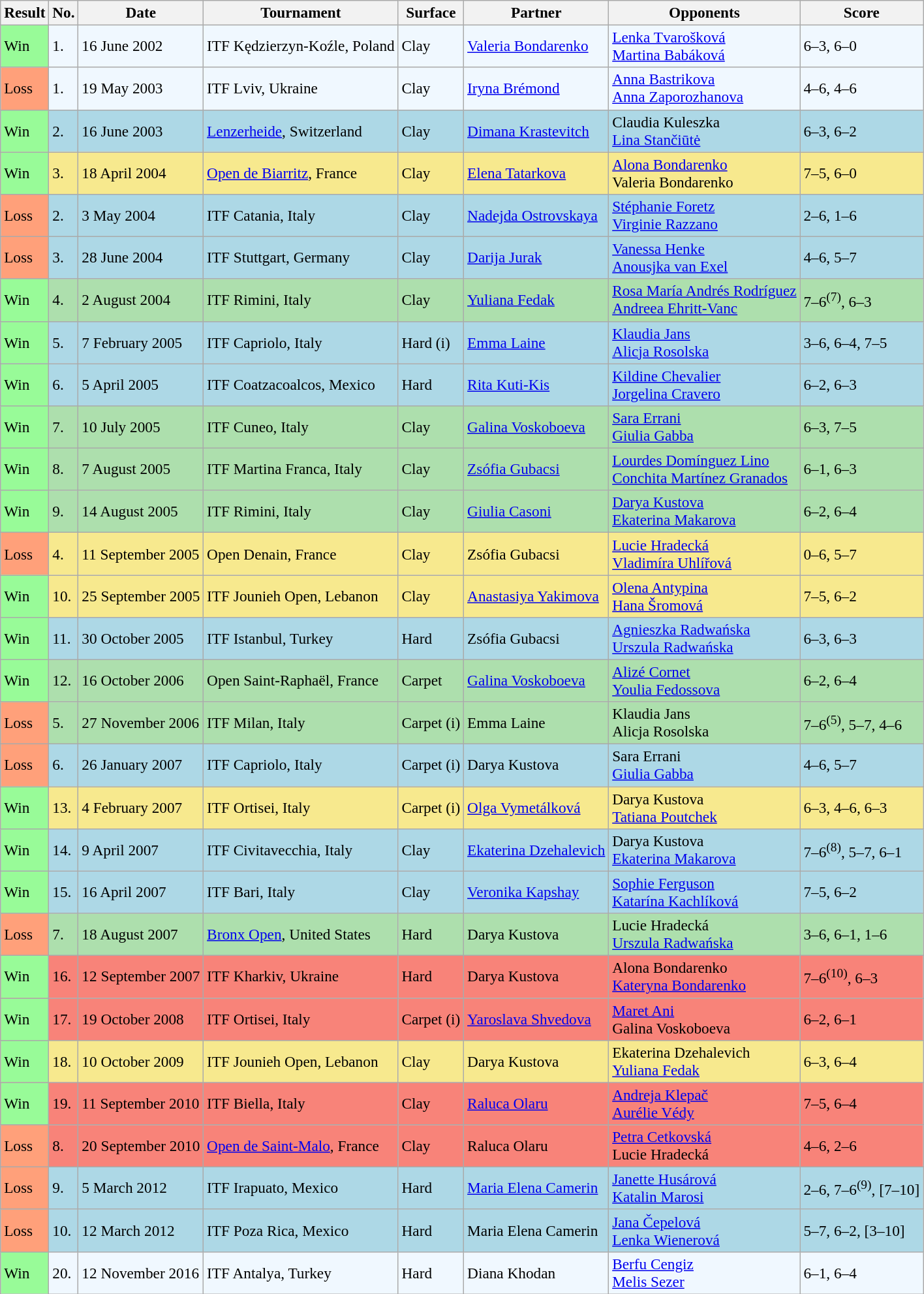<table class="sortable wikitable" style="font-size:97%;">
<tr>
<th>Result</th>
<th>No.</th>
<th>Date</th>
<th>Tournament</th>
<th>Surface</th>
<th>Partner</th>
<th>Opponents</th>
<th class="unsortable">Score</th>
</tr>
<tr style="background:#f0f8ff;">
<td style="background:#98fb98;">Win</td>
<td>1.</td>
<td>16 June 2002</td>
<td>ITF Kędzierzyn-Koźle, Poland</td>
<td>Clay</td>
<td> <a href='#'>Valeria Bondarenko</a></td>
<td> <a href='#'>Lenka Tvarošková</a> <br>  <a href='#'>Martina Babáková</a></td>
<td>6–3, 6–0</td>
</tr>
<tr style="background:#f0f8ff;">
<td style="background:#ffa07a;">Loss</td>
<td>1.</td>
<td>19 May 2003</td>
<td>ITF Lviv, Ukraine</td>
<td>Clay</td>
<td> <a href='#'>Iryna Brémond</a></td>
<td> <a href='#'>Anna Bastrikova</a> <br>  <a href='#'>Anna Zaporozhanova</a></td>
<td>4–6, 4–6</td>
</tr>
<tr style="background:lightblue;">
<td style="background:#98fb98;">Win</td>
<td>2.</td>
<td>16 June 2003</td>
<td><a href='#'>Lenzerheide</a>, Switzerland</td>
<td>Clay</td>
<td> <a href='#'>Dimana Krastevitch</a></td>
<td> Claudia Kuleszka <br>  <a href='#'>Lina Stančiūtė</a></td>
<td>6–3, 6–2</td>
</tr>
<tr style="background:#f7e98e;">
<td style="background:#98fb98;">Win</td>
<td>3.</td>
<td>18 April 2004</td>
<td><a href='#'>Open de Biarritz</a>, France</td>
<td>Clay</td>
<td> <a href='#'>Elena Tatarkova</a></td>
<td> <a href='#'>Alona Bondarenko</a> <br>  Valeria Bondarenko</td>
<td>7–5, 6–0</td>
</tr>
<tr style="background:lightblue;">
<td style="background:#ffa07a;">Loss</td>
<td>2.</td>
<td>3 May 2004</td>
<td>ITF Catania, Italy</td>
<td>Clay</td>
<td> <a href='#'>Nadejda Ostrovskaya</a></td>
<td> <a href='#'>Stéphanie Foretz</a> <br>  <a href='#'>Virginie Razzano</a></td>
<td>2–6, 1–6</td>
</tr>
<tr style="background:lightblue;">
<td style="background:#ffa07a;">Loss</td>
<td>3.</td>
<td>28 June 2004</td>
<td>ITF Stuttgart, Germany</td>
<td>Clay</td>
<td> <a href='#'>Darija Jurak</a></td>
<td> <a href='#'>Vanessa Henke</a> <br>  <a href='#'>Anousjka van Exel</a></td>
<td>4–6, 5–7</td>
</tr>
<tr style="background:#addfad;">
<td style="background:#98fb98;">Win</td>
<td>4.</td>
<td>2 August 2004</td>
<td>ITF Rimini, Italy</td>
<td>Clay</td>
<td> <a href='#'>Yuliana Fedak</a></td>
<td> <a href='#'>Rosa María Andrés Rodríguez</a> <br>  <a href='#'>Andreea Ehritt-Vanc</a></td>
<td>7–6<sup>(7)</sup>, 6–3</td>
</tr>
<tr style="background:lightblue;">
<td style="background:#98fb98;">Win</td>
<td>5.</td>
<td>7 February 2005</td>
<td>ITF Capriolo, Italy</td>
<td>Hard (i)</td>
<td> <a href='#'>Emma Laine</a></td>
<td> <a href='#'>Klaudia Jans</a> <br>  <a href='#'>Alicja Rosolska</a></td>
<td>3–6, 6–4, 7–5</td>
</tr>
<tr style="background:lightblue;">
<td style="background:#98fb98;">Win</td>
<td>6.</td>
<td>5 April 2005</td>
<td>ITF Coatzacoalcos, Mexico</td>
<td>Hard</td>
<td> <a href='#'>Rita Kuti-Kis</a></td>
<td> <a href='#'>Kildine Chevalier</a> <br>  <a href='#'>Jorgelina Cravero</a></td>
<td>6–2, 6–3</td>
</tr>
<tr style="background:#addfad;">
<td style="background:#98fb98;">Win</td>
<td>7.</td>
<td>10 July 2005</td>
<td>ITF Cuneo, Italy</td>
<td>Clay</td>
<td> <a href='#'>Galina Voskoboeva</a></td>
<td> <a href='#'>Sara Errani</a> <br>  <a href='#'>Giulia Gabba</a></td>
<td>6–3, 7–5</td>
</tr>
<tr style="background:#addfad;">
<td style="background:#98fb98;">Win</td>
<td>8.</td>
<td>7 August 2005</td>
<td>ITF Martina Franca, Italy</td>
<td>Clay</td>
<td> <a href='#'>Zsófia Gubacsi</a></td>
<td> <a href='#'>Lourdes Domínguez Lino</a> <br>  <a href='#'>Conchita Martínez Granados</a></td>
<td>6–1, 6–3</td>
</tr>
<tr style="background:#addfad;">
<td style="background:#98fb98;">Win</td>
<td>9.</td>
<td>14 August 2005</td>
<td>ITF Rimini, Italy</td>
<td>Clay</td>
<td> <a href='#'>Giulia Casoni</a></td>
<td> <a href='#'>Darya Kustova</a> <br>  <a href='#'>Ekaterina Makarova</a></td>
<td>6–2, 6–4</td>
</tr>
<tr style="background:#f7e98e;">
<td style="background:#ffa07a;">Loss</td>
<td>4.</td>
<td>11 September 2005</td>
<td>Open Denain, France</td>
<td>Clay</td>
<td> Zsófia Gubacsi</td>
<td> <a href='#'>Lucie Hradecká</a> <br>  <a href='#'>Vladimíra Uhlířová</a></td>
<td>0–6, 5–7</td>
</tr>
<tr style="background:#f7e98e;">
<td style="background:#98fb98;">Win</td>
<td>10.</td>
<td>25 September 2005</td>
<td>ITF Jounieh Open, Lebanon</td>
<td>Clay</td>
<td> <a href='#'>Anastasiya Yakimova</a></td>
<td> <a href='#'>Olena Antypina</a> <br>  <a href='#'>Hana Šromová</a></td>
<td>7–5, 6–2</td>
</tr>
<tr style="background:lightblue;">
<td style="background:#98fb98;">Win</td>
<td>11.</td>
<td>30 October 2005</td>
<td>ITF Istanbul, Turkey</td>
<td>Hard</td>
<td> Zsófia Gubacsi</td>
<td> <a href='#'>Agnieszka Radwańska</a> <br>  <a href='#'>Urszula Radwańska</a></td>
<td>6–3, 6–3</td>
</tr>
<tr style="background:#addfad;">
<td style="background:#98fb98;">Win</td>
<td>12.</td>
<td>16 October 2006</td>
<td>Open Saint-Raphaël, France</td>
<td>Carpet</td>
<td> <a href='#'>Galina Voskoboeva</a></td>
<td> <a href='#'>Alizé Cornet</a> <br>  <a href='#'>Youlia Fedossova</a></td>
<td>6–2, 6–4</td>
</tr>
<tr style="background:#addfad;">
<td style="background:#ffa07a;">Loss</td>
<td>5.</td>
<td>27 November 2006</td>
<td>ITF Milan, Italy</td>
<td>Carpet (i)</td>
<td> Emma Laine</td>
<td> Klaudia Jans <br>  Alicja Rosolska</td>
<td>7–6<sup>(5)</sup>, 5–7, 4–6</td>
</tr>
<tr style="background:lightblue;">
<td style="background:#ffa07a;">Loss</td>
<td>6.</td>
<td>26 January 2007</td>
<td>ITF Capriolo, Italy</td>
<td>Carpet (i)</td>
<td> Darya Kustova</td>
<td> Sara Errani <br>  <a href='#'>Giulia Gabba</a></td>
<td>4–6, 5–7</td>
</tr>
<tr style="background:#f7e98e;">
<td style="background:#98fb98;">Win</td>
<td>13.</td>
<td>4 February 2007</td>
<td>ITF Ortisei, Italy</td>
<td>Carpet (i)</td>
<td> <a href='#'>Olga Vymetálková</a></td>
<td> Darya Kustova <br>  <a href='#'>Tatiana Poutchek</a></td>
<td>6–3, 4–6, 6–3</td>
</tr>
<tr style="background:lightblue;">
<td style="background:#98fb98;">Win</td>
<td>14.</td>
<td>9 April 2007</td>
<td>ITF Civitavecchia, Italy</td>
<td>Clay</td>
<td> <a href='#'>Ekaterina Dzehalevich</a></td>
<td> Darya Kustova <br>  <a href='#'>Ekaterina Makarova</a></td>
<td>7–6<sup>(8)</sup>, 5–7, 6–1</td>
</tr>
<tr style="background:lightblue;">
<td style="background:#98fb98;">Win</td>
<td>15.</td>
<td>16 April 2007</td>
<td>ITF Bari, Italy</td>
<td>Clay</td>
<td> <a href='#'>Veronika Kapshay</a></td>
<td> <a href='#'>Sophie Ferguson</a> <br>  <a href='#'>Katarína Kachlíková</a></td>
<td>7–5, 6–2</td>
</tr>
<tr style="background:#addfad;">
<td style="background:#ffa07a;">Loss</td>
<td>7.</td>
<td>18 August 2007</td>
<td><a href='#'>Bronx Open</a>, United States</td>
<td>Hard</td>
<td> Darya Kustova</td>
<td> Lucie Hradecká <br>  <a href='#'>Urszula Radwańska</a></td>
<td>3–6, 6–1, 1–6</td>
</tr>
<tr style="background:#f88379;">
<td style="background:#98fb98;">Win</td>
<td>16.</td>
<td>12 September 2007</td>
<td>ITF Kharkiv, Ukraine</td>
<td>Hard</td>
<td> Darya Kustova</td>
<td> Alona Bondarenko <br>  <a href='#'>Kateryna Bondarenko</a></td>
<td>7–6<sup>(10)</sup>, 6–3</td>
</tr>
<tr style="background:#f88379;">
<td style="background:#98fb98;">Win</td>
<td>17.</td>
<td>19 October 2008</td>
<td>ITF Ortisei, Italy</td>
<td>Carpet (i)</td>
<td> <a href='#'>Yaroslava Shvedova</a></td>
<td> <a href='#'>Maret Ani</a> <br>  Galina Voskoboeva</td>
<td>6–2, 6–1</td>
</tr>
<tr style="background:#f7e98e;">
<td style="background:#98fb98;">Win</td>
<td>18.</td>
<td>10 October 2009</td>
<td>ITF Jounieh Open, Lebanon</td>
<td>Clay</td>
<td> Darya Kustova</td>
<td> Ekaterina Dzehalevich <br>  <a href='#'>Yuliana Fedak</a></td>
<td>6–3, 6–4</td>
</tr>
<tr style="background:#f88379;">
<td style="background:#98fb98;">Win</td>
<td>19.</td>
<td>11 September 2010</td>
<td>ITF Biella, Italy</td>
<td>Clay</td>
<td> <a href='#'>Raluca Olaru</a></td>
<td> <a href='#'>Andreja Klepač</a> <br>  <a href='#'>Aurélie Védy</a></td>
<td>7–5, 6–4</td>
</tr>
<tr style="background:#f88379;">
<td style="background:#ffa07a;">Loss</td>
<td>8.</td>
<td>20 September 2010</td>
<td><a href='#'>Open de Saint-Malo</a>, France</td>
<td>Clay</td>
<td> Raluca Olaru</td>
<td> <a href='#'>Petra Cetkovská</a> <br>  Lucie Hradecká</td>
<td>4–6, 2–6</td>
</tr>
<tr style="background:lightblue;">
<td style="background:#ffa07a;">Loss</td>
<td>9.</td>
<td>5 March 2012</td>
<td>ITF Irapuato, Mexico</td>
<td>Hard</td>
<td> <a href='#'>Maria Elena Camerin</a></td>
<td> <a href='#'>Janette Husárová</a> <br>  <a href='#'>Katalin Marosi</a></td>
<td>2–6, 7–6<sup>(9)</sup>, [7–10]</td>
</tr>
<tr style="background:lightblue;">
<td style="background:#ffa07a;">Loss</td>
<td>10.</td>
<td>12 March 2012</td>
<td>ITF Poza Rica, Mexico</td>
<td>Hard</td>
<td> Maria Elena Camerin</td>
<td> <a href='#'>Jana Čepelová</a> <br>  <a href='#'>Lenka Wienerová</a></td>
<td>5–7, 6–2, [3–10]</td>
</tr>
<tr style="background:#f0f8ff;">
<td style="background:#98fb98;">Win</td>
<td>20.</td>
<td>12 November 2016</td>
<td>ITF Antalya, Turkey</td>
<td>Hard</td>
<td> Diana Khodan</td>
<td> <a href='#'>Berfu Cengiz</a> <br>  <a href='#'>Melis Sezer</a></td>
<td>6–1, 6–4</td>
</tr>
</table>
